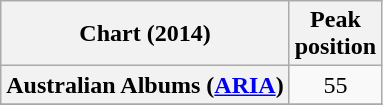<table class="wikitable sortable plainrowheaders">
<tr>
<th scope="col">Chart (2014)</th>
<th scope="col">Peak<br>position</th>
</tr>
<tr>
<th scope="row">Australian Albums (<a href='#'>ARIA</a>)</th>
<td align="center">55</td>
</tr>
<tr>
</tr>
<tr>
</tr>
<tr>
</tr>
<tr>
</tr>
<tr>
</tr>
<tr>
</tr>
<tr>
</tr>
<tr>
</tr>
<tr>
</tr>
<tr>
</tr>
<tr>
</tr>
<tr>
</tr>
<tr>
</tr>
<tr>
</tr>
<tr>
</tr>
<tr>
</tr>
<tr>
</tr>
</table>
